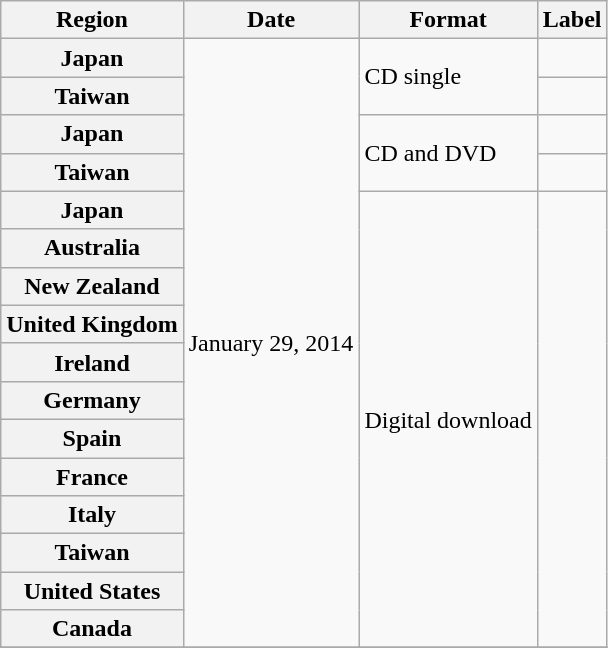<table class="wikitable plainrowheaders">
<tr>
<th scope="col">Region</th>
<th scope="col">Date</th>
<th scope="col">Format</th>
<th scope="col">Label</th>
</tr>
<tr>
<th scope="row">Japan</th>
<td rowspan="16">January 29, 2014</td>
<td rowspan="2">CD single</td>
<td></td>
</tr>
<tr>
<th scope="row">Taiwan</th>
<td></td>
</tr>
<tr>
<th scope="row">Japan</th>
<td rowspan="2">CD and DVD</td>
<td></td>
</tr>
<tr>
<th scope="row">Taiwan</th>
<td></td>
</tr>
<tr>
<th scope="row">Japan</th>
<td rowspan="12">Digital download</td>
<td rowspan="12"></td>
</tr>
<tr>
<th scope="row">Australia</th>
</tr>
<tr>
<th scope="row">New Zealand</th>
</tr>
<tr>
<th scope="row">United Kingdom</th>
</tr>
<tr>
<th scope="row">Ireland</th>
</tr>
<tr>
<th scope="row">Germany</th>
</tr>
<tr>
<th scope="row">Spain</th>
</tr>
<tr>
<th scope="row">France</th>
</tr>
<tr>
<th scope="row">Italy</th>
</tr>
<tr>
<th scope="row">Taiwan</th>
</tr>
<tr>
<th scope="row">United States</th>
</tr>
<tr>
<th scope="row">Canada</th>
</tr>
<tr>
</tr>
</table>
